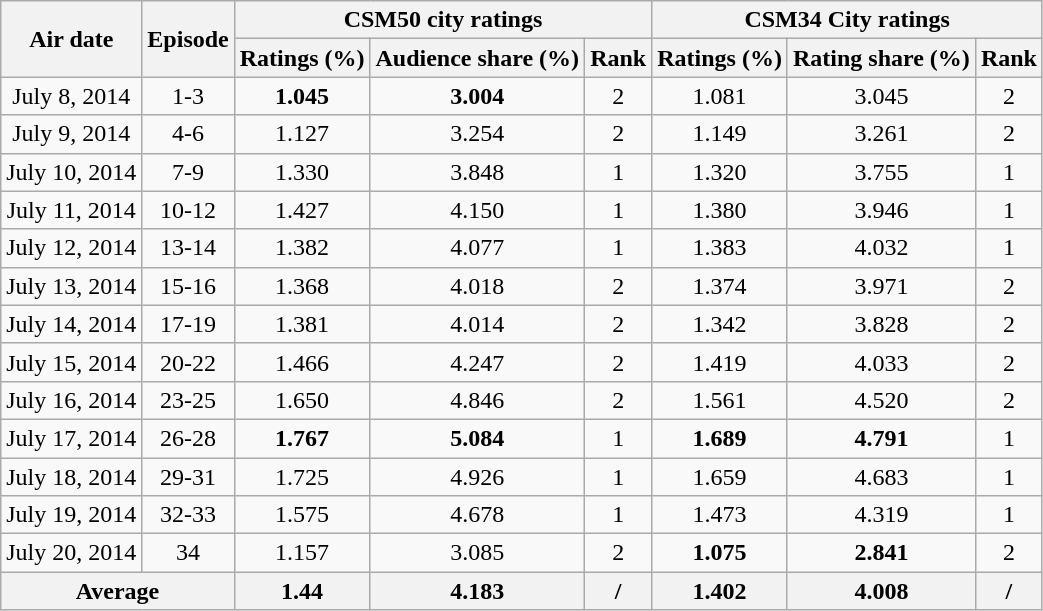<table class="wikitable sortable mw-collapsible jquery-tablesorter" style="text-align:center">
<tr>
<th rowspan="2">Air date</th>
<th rowspan="2">Episode</th>
<th colspan="3">CSM50 city ratings</th>
<th colspan="3">CSM34 City ratings</th>
</tr>
<tr>
<th>Ratings (%)</th>
<th>Audience share (%)</th>
<th>Rank</th>
<th>Ratings (%)</th>
<th>Rating share (%)</th>
<th>Rank</th>
</tr>
<tr>
<td>July 8, 2014</td>
<td>1-3</td>
<td><strong><span>1.045</span></strong></td>
<td><strong><span>3.004</span></strong></td>
<td>2</td>
<td>1.081</td>
<td>3.045</td>
<td>2</td>
</tr>
<tr>
<td>July 9, 2014</td>
<td>4-6</td>
<td>1.127</td>
<td>3.254</td>
<td>2</td>
<td>1.149</td>
<td>3.261</td>
<td>2</td>
</tr>
<tr>
<td>July 10, 2014</td>
<td>7-9</td>
<td>1.330</td>
<td>3.848</td>
<td>1</td>
<td>1.320</td>
<td>3.755</td>
<td>1</td>
</tr>
<tr>
<td>July 11, 2014</td>
<td>10-12</td>
<td>1.427</td>
<td>4.150</td>
<td>1</td>
<td>1.380</td>
<td>3.946</td>
<td>1</td>
</tr>
<tr>
<td>July 12, 2014</td>
<td>13-14</td>
<td>1.382</td>
<td>4.077</td>
<td>1</td>
<td>1.383</td>
<td>4.032</td>
<td>1</td>
</tr>
<tr>
<td>July 13, 2014</td>
<td>15-16</td>
<td>1.368</td>
<td>4.018</td>
<td>2</td>
<td>1.374</td>
<td>3.971</td>
<td>2</td>
</tr>
<tr>
<td>July 14, 2014</td>
<td>17-19</td>
<td>1.381</td>
<td>4.014</td>
<td>2</td>
<td>1.342</td>
<td>3.828</td>
<td>2</td>
</tr>
<tr>
<td>July 15, 2014</td>
<td>20-22</td>
<td>1.466</td>
<td>4.247</td>
<td>2</td>
<td>1.419</td>
<td>4.033</td>
<td>2</td>
</tr>
<tr>
<td>July 16, 2014</td>
<td>23-25</td>
<td>1.650</td>
<td>4.846</td>
<td>2</td>
<td>1.561</td>
<td>4.520</td>
<td>2</td>
</tr>
<tr>
<td>July 17, 2014</td>
<td>26-28</td>
<td><strong><span>1.767</span></strong></td>
<td><strong><span>5.084</span></strong></td>
<td>1</td>
<td><strong><span>1.689</span></strong></td>
<td><strong><span>4.791</span></strong></td>
<td>1</td>
</tr>
<tr>
<td>July 18, 2014</td>
<td>29-31</td>
<td>1.725</td>
<td>4.926</td>
<td>1</td>
<td>1.659</td>
<td>4.683</td>
<td>1</td>
</tr>
<tr>
<td>July 19, 2014</td>
<td>32-33</td>
<td>1.575</td>
<td>4.678</td>
<td>1</td>
<td>1.473</td>
<td>4.319</td>
<td>1</td>
</tr>
<tr>
<td>July 20, 2014</td>
<td>34</td>
<td>1.157</td>
<td>3.085</td>
<td>2</td>
<td><strong><span>1.075</span></strong></td>
<td><strong><span>2.841</span></strong></td>
<td>2</td>
</tr>
<tr>
<th colspan="2">Average</th>
<th>1.44</th>
<th>4.183</th>
<th>/</th>
<th>1.402</th>
<th>4.008</th>
<th>/</th>
</tr>
</table>
